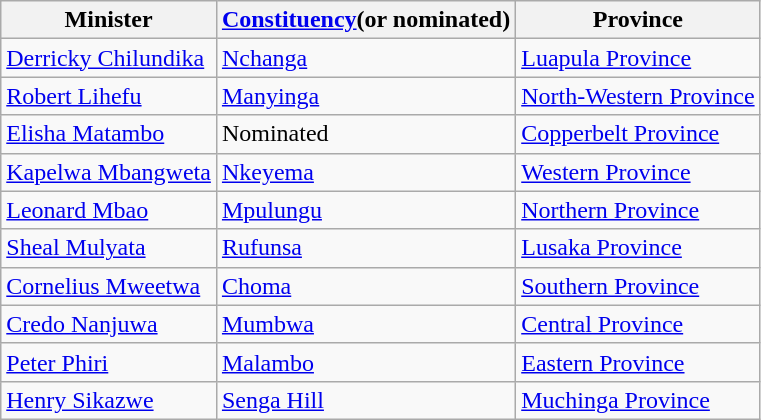<table class="wikitable">
<tr>
<th>Minister</th>
<th><a href='#'>Constituency</a>(or nominated)</th>
<th>Province</th>
</tr>
<tr>
<td><a href='#'>Derricky Chilundika</a></td>
<td><a href='#'>Nchanga</a></td>
<td><a href='#'>Luapula Province</a></td>
</tr>
<tr>
<td><a href='#'>Robert Lihefu</a></td>
<td><a href='#'>Manyinga</a></td>
<td><a href='#'>North-Western Province</a></td>
</tr>
<tr>
<td><a href='#'>Elisha Matambo</a></td>
<td>Nominated</td>
<td><a href='#'>Copperbelt Province</a></td>
</tr>
<tr>
<td><a href='#'>Kapelwa Mbangweta</a></td>
<td><a href='#'>Nkeyema</a></td>
<td><a href='#'>Western Province</a></td>
</tr>
<tr>
<td><a href='#'>Leonard Mbao</a></td>
<td><a href='#'>Mpulungu</a></td>
<td><a href='#'>Northern Province</a></td>
</tr>
<tr>
<td><a href='#'>Sheal Mulyata</a></td>
<td><a href='#'>Rufunsa</a></td>
<td><a href='#'>Lusaka Province</a></td>
</tr>
<tr>
<td><a href='#'>Cornelius Mweetwa</a></td>
<td><a href='#'>Choma</a></td>
<td><a href='#'>Southern Province</a></td>
</tr>
<tr>
<td><a href='#'>Credo Nanjuwa</a></td>
<td><a href='#'>Mumbwa</a></td>
<td><a href='#'>Central Province</a></td>
</tr>
<tr>
<td><a href='#'>Peter Phiri</a></td>
<td><a href='#'>Malambo</a></td>
<td><a href='#'>Eastern Province</a></td>
</tr>
<tr>
<td><a href='#'>Henry Sikazwe</a></td>
<td><a href='#'>Senga Hill</a></td>
<td><a href='#'>Muchinga Province</a></td>
</tr>
</table>
